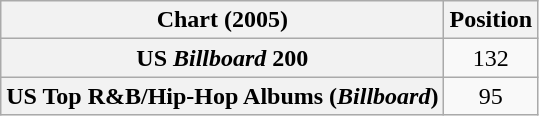<table class="wikitable sortable plainrowheaders" style="text-align:center">
<tr>
<th scope="col">Chart (2005)</th>
<th scope="col">Position</th>
</tr>
<tr>
<th scope="row">US <em>Billboard</em> 200</th>
<td>132</td>
</tr>
<tr>
<th scope="row">US Top R&B/Hip-Hop Albums (<em>Billboard</em>)</th>
<td>95</td>
</tr>
</table>
